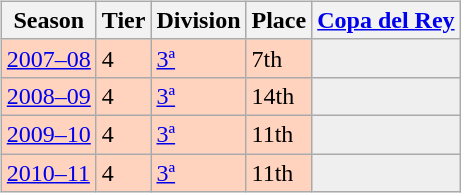<table>
<tr>
<td valign="top" width=0%><br><table class="wikitable">
<tr style="background:#f0f6fa;">
<th>Season</th>
<th>Tier</th>
<th>Division</th>
<th>Place</th>
<th><a href='#'>Copa del Rey</a></th>
</tr>
<tr>
<td style="background:#FFD3BD;"><a href='#'>2007–08</a></td>
<td style="background:#FFD3BD;">4</td>
<td style="background:#FFD3BD;"><a href='#'>3ª</a></td>
<td style="background:#FFD3BD;">7th</td>
<td style="background:#efefef;"></td>
</tr>
<tr>
<td style="background:#FFD3BD;"><a href='#'>2008–09</a></td>
<td style="background:#FFD3BD;">4</td>
<td style="background:#FFD3BD;"><a href='#'>3ª</a></td>
<td style="background:#FFD3BD;">14th</td>
<td style="background:#efefef;"></td>
</tr>
<tr>
<td style="background:#FFD3BD;"><a href='#'>2009–10</a></td>
<td style="background:#FFD3BD;">4</td>
<td style="background:#FFD3BD;"><a href='#'>3ª</a></td>
<td style="background:#FFD3BD;">11th</td>
<td style="background:#efefef;"></td>
</tr>
<tr>
<td style="background:#FFD3BD;"><a href='#'>2010–11</a></td>
<td style="background:#FFD3BD;">4</td>
<td style="background:#FFD3BD;"><a href='#'>3ª</a></td>
<td style="background:#FFD3BD;">11th</td>
<td style="background:#efefef;"></td>
</tr>
</table>
</td>
</tr>
</table>
